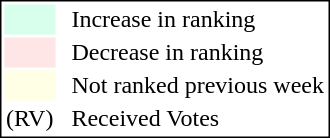<table style="border:1px solid black;">
<tr>
<td style="background:#D8FFEB; width:20px;"></td>
<td> </td>
<td>Increase in ranking</td>
</tr>
<tr>
<td style="background:#FFE6E6; width:20px;"></td>
<td> </td>
<td>Decrease in ranking</td>
</tr>
<tr>
<td style="background:#FFFFE6; width:20px;"></td>
<td> </td>
<td>Not ranked previous week</td>
</tr>
<tr>
<td>(RV)</td>
<td> </td>
<td>Received Votes</td>
</tr>
</table>
